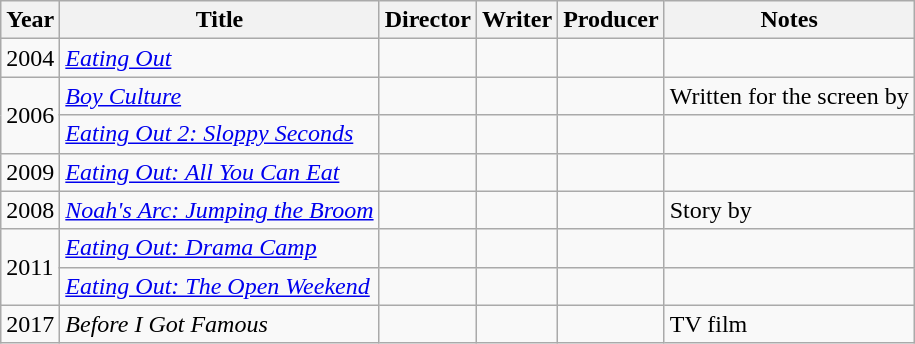<table class="wikitable">
<tr>
<th>Year</th>
<th>Title</th>
<th>Director</th>
<th>Writer</th>
<th>Producer</th>
<th>Notes</th>
</tr>
<tr>
<td>2004</td>
<td><em><a href='#'>Eating Out</a></em></td>
<td></td>
<td></td>
<td></td>
<td></td>
</tr>
<tr>
<td rowspan="2">2006</td>
<td><em><a href='#'>Boy Culture</a></em></td>
<td></td>
<td></td>
<td></td>
<td>Written for the screen by</td>
</tr>
<tr>
<td><em><a href='#'>Eating Out 2: Sloppy Seconds</a></em></td>
<td></td>
<td></td>
<td></td>
<td></td>
</tr>
<tr>
<td>2009</td>
<td><em><a href='#'>Eating Out: All You Can Eat</a></em></td>
<td></td>
<td></td>
<td></td>
<td></td>
</tr>
<tr>
<td>2008</td>
<td><em><a href='#'>Noah's Arc: Jumping the Broom</a></em></td>
<td></td>
<td></td>
<td></td>
<td>Story by</td>
</tr>
<tr>
<td rowspan="2">2011</td>
<td><em><a href='#'>Eating Out: Drama Camp</a></em></td>
<td></td>
<td></td>
<td></td>
<td></td>
</tr>
<tr>
<td><em><a href='#'>Eating Out: The Open Weekend</a></em></td>
<td></td>
<td></td>
<td></td>
<td></td>
</tr>
<tr>
<td>2017</td>
<td><em>Before I Got Famous</em></td>
<td></td>
<td></td>
<td></td>
<td>TV film</td>
</tr>
</table>
